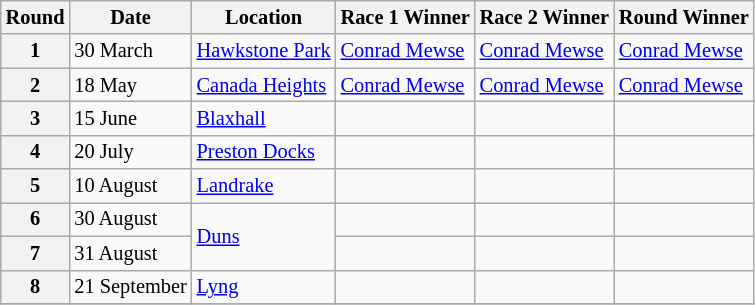<table class="wikitable" style="font-size: 85%;">
<tr>
<th>Round</th>
<th>Date</th>
<th>Location</th>
<th>Race 1 Winner</th>
<th>Race 2 Winner</th>
<th>Round Winner</th>
</tr>
<tr>
<th>1</th>
<td>30 March</td>
<td><a href='#'>Hawkstone Park</a></td>
<td> <a href='#'>Conrad Mewse</a></td>
<td> <a href='#'>Conrad Mewse</a></td>
<td> <a href='#'>Conrad Mewse</a></td>
</tr>
<tr>
<th>2</th>
<td>18 May</td>
<td><a href='#'>Canada Heights</a></td>
<td> <a href='#'>Conrad Mewse</a></td>
<td> <a href='#'>Conrad Mewse</a></td>
<td> <a href='#'>Conrad Mewse</a></td>
</tr>
<tr>
<th>3</th>
<td>15 June</td>
<td><a href='#'>Blaxhall</a></td>
<td></td>
<td></td>
<td></td>
</tr>
<tr>
<th>4</th>
<td>20 July</td>
<td><a href='#'>Preston Docks</a></td>
<td></td>
<td></td>
<td></td>
</tr>
<tr>
<th>5</th>
<td>10 August</td>
<td><a href='#'>Landrake</a></td>
<td></td>
<td></td>
<td></td>
</tr>
<tr>
<th>6</th>
<td>30 August</td>
<td rowspan=2><a href='#'>Duns</a></td>
<td></td>
<td></td>
<td></td>
</tr>
<tr>
<th>7</th>
<td>31 August</td>
<td></td>
<td></td>
<td></td>
</tr>
<tr>
<th>8</th>
<td>21 September</td>
<td><a href='#'>Lyng</a></td>
<td></td>
<td></td>
<td></td>
</tr>
<tr>
</tr>
</table>
